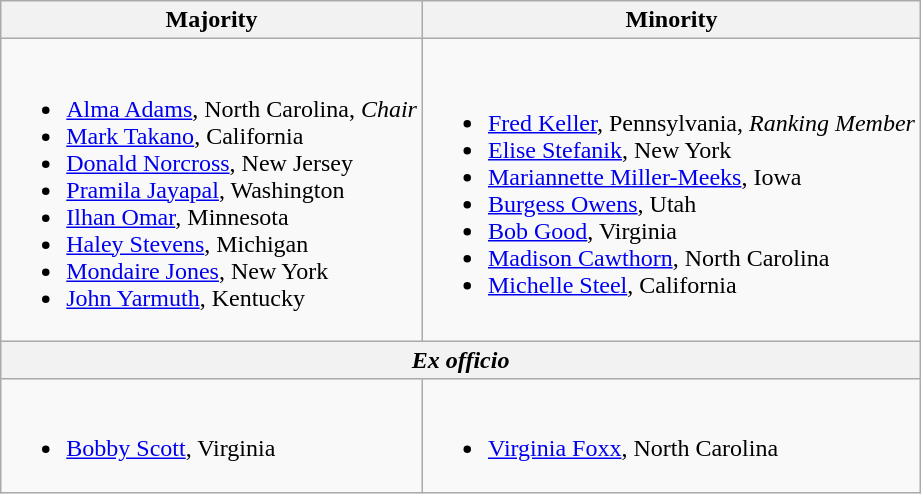<table class=wikitable>
<tr>
<th>Majority</th>
<th>Minority</th>
</tr>
<tr>
<td><br><ul><li><a href='#'>Alma Adams</a>, North Carolina, <em>Chair</em></li><li><a href='#'>Mark Takano</a>, California</li><li><a href='#'>Donald Norcross</a>, New Jersey</li><li><a href='#'>Pramila Jayapal</a>, Washington</li><li><a href='#'>Ilhan Omar</a>, Minnesota</li><li><a href='#'>Haley Stevens</a>, Michigan</li><li><a href='#'>Mondaire Jones</a>, New York</li><li><a href='#'>John Yarmuth</a>, Kentucky</li></ul></td>
<td><br><ul><li><a href='#'>Fred Keller</a>, Pennsylvania, <em>Ranking Member</em></li><li><a href='#'>Elise Stefanik</a>, New York</li><li><a href='#'>Mariannette Miller-Meeks</a>, Iowa</li><li><a href='#'>Burgess Owens</a>, Utah</li><li><a href='#'>Bob Good</a>, Virginia</li><li><a href='#'>Madison Cawthorn</a>, North Carolina</li><li><a href='#'>Michelle Steel</a>, California</li></ul></td>
</tr>
<tr>
<th colspan=2><em>Ex officio</em></th>
</tr>
<tr>
<td><br><ul><li><a href='#'>Bobby Scott</a>, Virginia</li></ul></td>
<td><br><ul><li><a href='#'>Virginia Foxx</a>, North Carolina</li></ul></td>
</tr>
</table>
